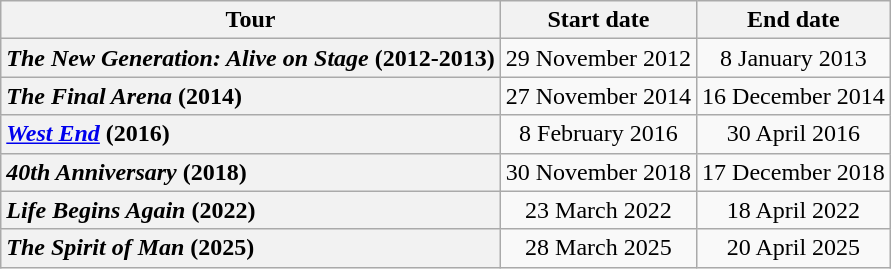<table class="wikitable sortable" style="text-align:center;">
<tr>
<th>Tour</th>
<th>Start date</th>
<th>End date</th>
</tr>
<tr>
<th style="text-align:left"><em>The New Generation: Alive on Stage</em> (2012-2013)</th>
<td>29 November 2012</td>
<td>8 January 2013</td>
</tr>
<tr>
<th style="text-align:left"><em>The Final Arena</em> (2014)</th>
<td>27 November 2014</td>
<td>16 December 2014</td>
</tr>
<tr>
<th style="text-align:left"><em><a href='#'>West End</a></em> (2016)</th>
<td>8 February 2016</td>
<td>30 April 2016</td>
</tr>
<tr>
<th style="text-align:left"><em>40th Anniversary</em> (2018)</th>
<td>30 November 2018</td>
<td>17 December 2018</td>
</tr>
<tr>
<th style="text-align:left"><em>Life Begins Again</em> (2022)</th>
<td>23 March 2022</td>
<td>18 April 2022</td>
</tr>
<tr>
<th style="text-align:left"><em>The Spirit of Man</em> (2025)</th>
<td>28 March 2025</td>
<td>20 April 2025</td>
</tr>
</table>
